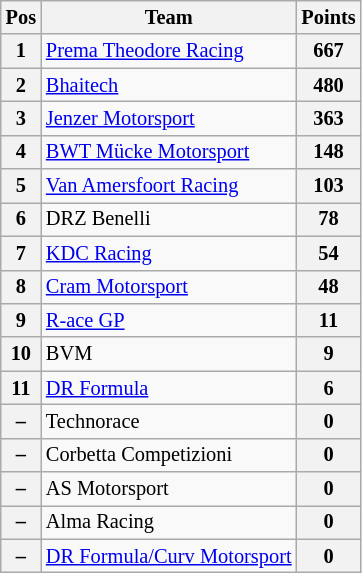<table class="wikitable" style="font-size: 85%;">
<tr>
<th>Pos</th>
<th>Team</th>
<th>Points</th>
</tr>
<tr>
<th>1</th>
<td> <a href='#'>Prema Theodore Racing</a></td>
<th>667</th>
</tr>
<tr>
<th>2</th>
<td> <a href='#'>Bhaitech</a></td>
<th>480</th>
</tr>
<tr>
<th>3</th>
<td> <a href='#'>Jenzer Motorsport</a></td>
<th>363</th>
</tr>
<tr>
<th>4</th>
<td> <a href='#'>BWT Mücke Motorsport</a></td>
<th>148</th>
</tr>
<tr>
<th>5</th>
<td> <a href='#'>Van Amersfoort Racing</a></td>
<th>103</th>
</tr>
<tr>
<th>6</th>
<td> DRZ Benelli</td>
<th>78</th>
</tr>
<tr>
<th>7</th>
<td> <a href='#'>KDC Racing</a></td>
<th>54</th>
</tr>
<tr>
<th>8</th>
<td> <a href='#'>Cram Motorsport</a></td>
<th>48</th>
</tr>
<tr>
<th>9</th>
<td> <a href='#'>R-ace GP</a></td>
<th>11</th>
</tr>
<tr>
<th>10</th>
<td> BVM</td>
<th>9</th>
</tr>
<tr>
<th>11</th>
<td> <a href='#'>DR Formula</a></td>
<th>6</th>
</tr>
<tr>
<th>–</th>
<td> Technorace</td>
<th>0</th>
</tr>
<tr>
<th>–</th>
<td> Corbetta Competizioni</td>
<th>0</th>
</tr>
<tr>
<th>–</th>
<td> AS Motorsport</td>
<th>0</th>
</tr>
<tr>
<th>–</th>
<td> Alma Racing</td>
<th>0</th>
</tr>
<tr>
<th>–</th>
<td nowrap> <a href='#'>DR Formula/Curv Motorsport</a></td>
<th>0</th>
</tr>
</table>
